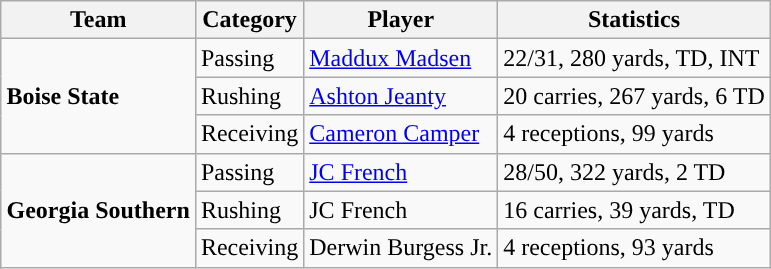<table class="wikitable" style="float: right;">
<tr>
<th>Team</th>
<th>Category</th>
<th>Player</th>
<th>Statistics</th>
</tr>
<tr>
<td rowspan=3><strong>Boise State</strong></td>
<td>Passing</td>
<td><a href='#'>Maddux Madsen</a></td>
<td>22/31, 280 yards, TD, INT</td>
</tr>
<tr>
<td>Rushing</td>
<td><a href='#'>Ashton Jeanty</a></td>
<td>20 carries, 267 yards, 6 TD</td>
</tr>
<tr>
<td>Receiving</td>
<td><a href='#'>Cameron Camper</a></td>
<td>4 receptions, 99 yards</td>
</tr>
<tr>
<td rowspan=3><strong>Georgia Southern</strong></td>
<td>Passing</td>
<td><a href='#'>JC French</a></td>
<td>28/50, 322 yards, 2 TD</td>
</tr>
<tr>
<td>Rushing</td>
<td>JC French</td>
<td>16 carries, 39 yards, TD</td>
</tr>
<tr>
<td>Receiving</td>
<td>Derwin Burgess Jr.</td>
<td>4 receptions, 93 yards</td>
</tr>
</table>
